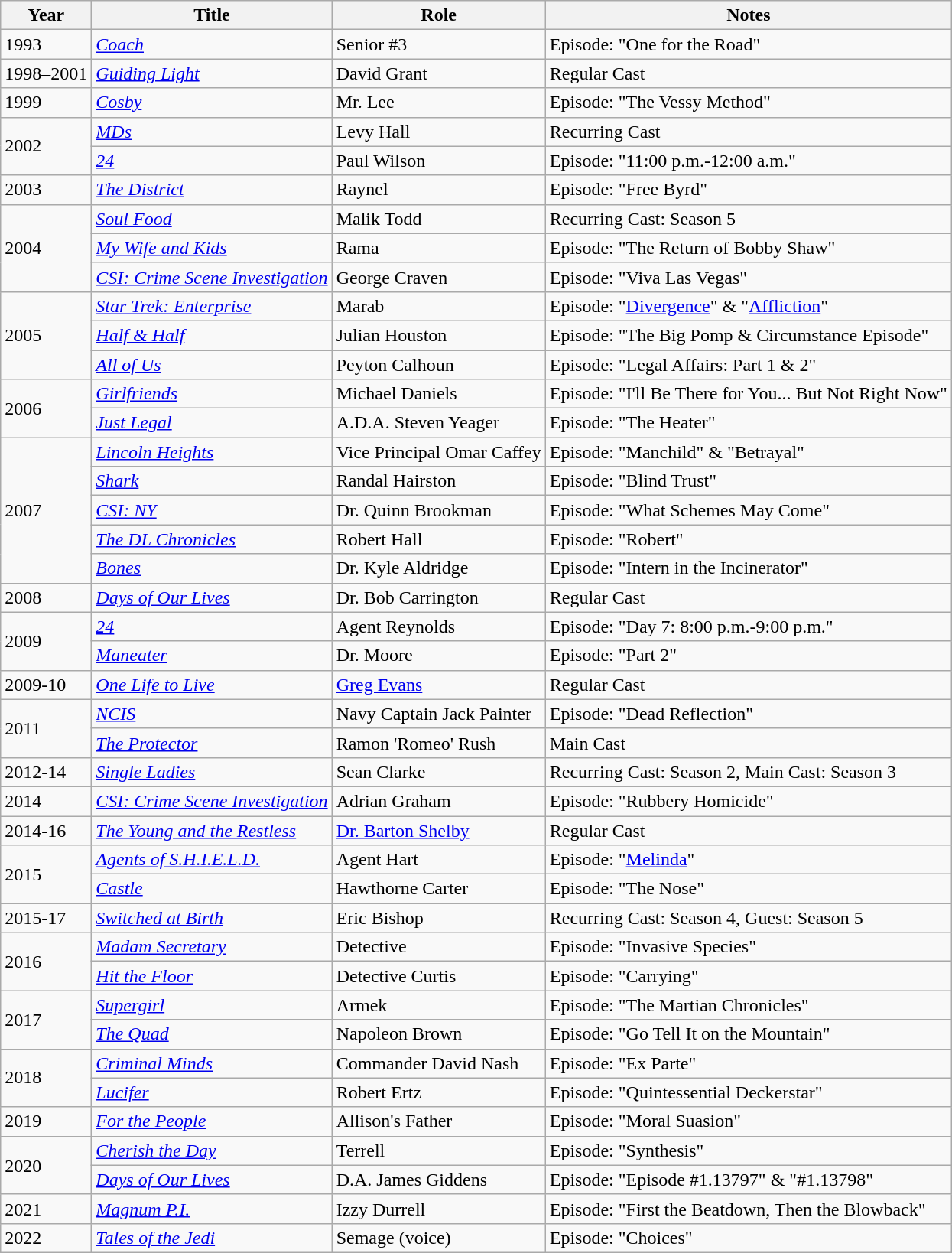<table class="wikitable plainrowheaders sortable" style="margin-right: 0;">
<tr>
<th>Year</th>
<th>Title</th>
<th>Role</th>
<th>Notes</th>
</tr>
<tr>
<td>1993</td>
<td><em><a href='#'>Coach</a></em></td>
<td>Senior #3</td>
<td>Episode: "One for the Road"</td>
</tr>
<tr>
<td>1998–2001</td>
<td><em><a href='#'>Guiding Light</a></em></td>
<td>David Grant</td>
<td>Regular Cast</td>
</tr>
<tr>
<td>1999</td>
<td><em><a href='#'>Cosby</a></em></td>
<td>Mr. Lee</td>
<td>Episode: "The Vessy Method"</td>
</tr>
<tr>
<td rowspan="2">2002</td>
<td><em><a href='#'>MDs</a></em></td>
<td>Levy Hall</td>
<td>Recurring Cast</td>
</tr>
<tr>
<td><em><a href='#'>24</a></em></td>
<td>Paul Wilson</td>
<td>Episode: "11:00 p.m.-12:00 a.m."</td>
</tr>
<tr>
<td>2003</td>
<td><em><a href='#'>The District</a></em></td>
<td>Raynel</td>
<td>Episode: "Free Byrd"</td>
</tr>
<tr>
<td rowspan="3">2004</td>
<td><em><a href='#'>Soul Food</a></em></td>
<td>Malik Todd</td>
<td>Recurring Cast: Season 5</td>
</tr>
<tr>
<td><em><a href='#'>My Wife and Kids</a></em></td>
<td>Rama</td>
<td>Episode: "The Return of Bobby Shaw"</td>
</tr>
<tr>
<td><em><a href='#'>CSI: Crime Scene Investigation</a></em></td>
<td>George Craven</td>
<td>Episode: "Viva Las Vegas"</td>
</tr>
<tr>
<td rowspan="3">2005</td>
<td><em><a href='#'>Star Trek: Enterprise</a></em></td>
<td>Marab</td>
<td>Episode: "<a href='#'>Divergence</a>" & "<a href='#'>Affliction</a>"</td>
</tr>
<tr>
<td><em><a href='#'>Half & Half</a></em></td>
<td>Julian Houston</td>
<td>Episode: "The Big Pomp & Circumstance Episode"</td>
</tr>
<tr>
<td><em><a href='#'>All of Us</a></em></td>
<td>Peyton Calhoun</td>
<td>Episode: "Legal Affairs: Part 1 & 2"</td>
</tr>
<tr>
<td rowspan="2">2006</td>
<td><em><a href='#'>Girlfriends</a></em></td>
<td>Michael Daniels</td>
<td>Episode: "I'll Be There for You... But Not Right Now"</td>
</tr>
<tr>
<td><em><a href='#'>Just Legal</a></em></td>
<td>A.D.A. Steven Yeager</td>
<td>Episode: "The Heater"</td>
</tr>
<tr>
<td rowspan="5">2007</td>
<td><em><a href='#'>Lincoln Heights</a></em></td>
<td>Vice Principal Omar Caffey</td>
<td>Episode: "Manchild" & "Betrayal"</td>
</tr>
<tr>
<td><em><a href='#'>Shark</a></em></td>
<td>Randal Hairston</td>
<td>Episode: "Blind Trust"</td>
</tr>
<tr>
<td><em><a href='#'>CSI: NY</a></em></td>
<td>Dr. Quinn Brookman</td>
<td>Episode: "What Schemes May Come"</td>
</tr>
<tr>
<td><em><a href='#'>The DL Chronicles</a></em></td>
<td>Robert Hall</td>
<td>Episode: "Robert"</td>
</tr>
<tr>
<td><em><a href='#'>Bones</a></em></td>
<td>Dr. Kyle Aldridge</td>
<td>Episode: "Intern in the Incinerator"</td>
</tr>
<tr>
<td>2008</td>
<td><em><a href='#'>Days of Our Lives</a></em></td>
<td>Dr. Bob Carrington</td>
<td>Regular Cast</td>
</tr>
<tr>
<td rowspan="2">2009</td>
<td><em><a href='#'>24</a></em></td>
<td>Agent Reynolds</td>
<td>Episode: "Day 7: 8:00 p.m.-9:00 p.m."</td>
</tr>
<tr>
<td><em><a href='#'>Maneater</a></em></td>
<td>Dr. Moore</td>
<td>Episode: "Part 2"</td>
</tr>
<tr>
<td>2009-10</td>
<td><em><a href='#'>One Life to Live</a></em></td>
<td><a href='#'>Greg Evans</a></td>
<td>Regular Cast</td>
</tr>
<tr>
<td rowspan="2">2011</td>
<td><em><a href='#'>NCIS</a></em></td>
<td>Navy Captain Jack Painter</td>
<td>Episode: "Dead Reflection"</td>
</tr>
<tr>
<td><em><a href='#'>The Protector</a></em></td>
<td>Ramon 'Romeo' Rush</td>
<td>Main Cast</td>
</tr>
<tr>
<td>2012-14</td>
<td><em><a href='#'>Single Ladies</a></em></td>
<td>Sean Clarke</td>
<td>Recurring Cast: Season 2, Main Cast: Season 3</td>
</tr>
<tr>
<td>2014</td>
<td><em><a href='#'>CSI: Crime Scene Investigation</a></em></td>
<td>Adrian Graham</td>
<td>Episode: "Rubbery Homicide"</td>
</tr>
<tr>
<td>2014-16</td>
<td><em><a href='#'>The Young and the Restless</a></em></td>
<td><a href='#'>Dr. Barton Shelby</a></td>
<td>Regular Cast</td>
</tr>
<tr>
<td rowspan="2">2015</td>
<td><em><a href='#'>Agents of S.H.I.E.L.D.</a></em></td>
<td>Agent Hart</td>
<td>Episode: "<a href='#'>Melinda</a>"</td>
</tr>
<tr>
<td><em><a href='#'>Castle</a></em></td>
<td>Hawthorne Carter</td>
<td>Episode: "The Nose"</td>
</tr>
<tr>
<td>2015-17</td>
<td><em><a href='#'>Switched at Birth</a></em></td>
<td>Eric Bishop</td>
<td>Recurring Cast: Season 4, Guest: Season 5</td>
</tr>
<tr>
<td rowspan="2">2016</td>
<td><em><a href='#'>Madam Secretary</a></em></td>
<td>Detective</td>
<td>Episode: "Invasive Species"</td>
</tr>
<tr>
<td><em><a href='#'>Hit the Floor</a></em></td>
<td>Detective Curtis</td>
<td>Episode: "Carrying"</td>
</tr>
<tr>
<td rowspan="2">2017</td>
<td><em><a href='#'>Supergirl</a></em></td>
<td>Armek</td>
<td>Episode: "The Martian Chronicles"</td>
</tr>
<tr>
<td><em><a href='#'>The Quad</a></em></td>
<td>Napoleon Brown</td>
<td>Episode: "Go Tell It on the Mountain"</td>
</tr>
<tr>
<td rowspan="2">2018</td>
<td><em><a href='#'>Criminal Minds</a></em></td>
<td>Commander David Nash</td>
<td>Episode: "Ex Parte"</td>
</tr>
<tr>
<td><em><a href='#'>Lucifer</a></em></td>
<td>Robert Ertz</td>
<td>Episode: "Quintessential Deckerstar"</td>
</tr>
<tr>
<td>2019</td>
<td><em><a href='#'>For the People</a></em></td>
<td>Allison's Father</td>
<td>Episode: "Moral Suasion"</td>
</tr>
<tr>
<td rowspan="2">2020</td>
<td><em><a href='#'>Cherish the Day</a></em></td>
<td>Terrell</td>
<td>Episode: "Synthesis"</td>
</tr>
<tr>
<td><em><a href='#'>Days of Our Lives</a></em></td>
<td>D.A. James Giddens</td>
<td>Episode: "Episode #1.13797" & "#1.13798"</td>
</tr>
<tr>
<td>2021</td>
<td><em><a href='#'>Magnum P.I.</a></em></td>
<td>Izzy Durrell</td>
<td>Episode: "First the Beatdown, Then the Blowback"</td>
</tr>
<tr>
<td>2022</td>
<td><em><a href='#'>Tales of the Jedi</a></em></td>
<td>Semage (voice)</td>
<td>Episode: "Choices"</td>
</tr>
</table>
